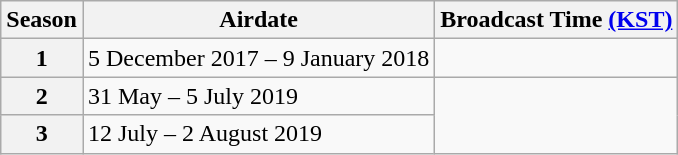<table class=wikitable>
<tr>
<th>Season</th>
<th>Airdate</th>
<th>Broadcast Time <a href='#'>(KST)</a></th>
</tr>
<tr>
<th>1</th>
<td>5 December 2017 – 9 January 2018</td>
<td></td>
</tr>
<tr>
<th>2</th>
<td>31 May – 5 July 2019</td>
<td rowspan="2"></td>
</tr>
<tr>
<th>3</th>
<td>12 July – 2 August 2019</td>
</tr>
</table>
